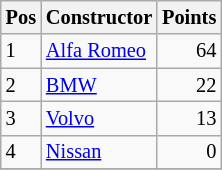<table class="wikitable"   style="font-size:   85%;">
<tr>
<th>Pos</th>
<th>Constructor</th>
<th>Points</th>
</tr>
<tr>
<td>1</td>
<td> <a href='#'>Alfa Romeo</a></td>
<td align="right">64</td>
</tr>
<tr>
<td>2</td>
<td> <a href='#'>BMW</a></td>
<td align="right">22</td>
</tr>
<tr>
<td>3</td>
<td> <a href='#'>Volvo</a></td>
<td align="right">13</td>
</tr>
<tr>
<td>4</td>
<td> <a href='#'>Nissan</a></td>
<td align="right">0</td>
</tr>
<tr>
</tr>
</table>
